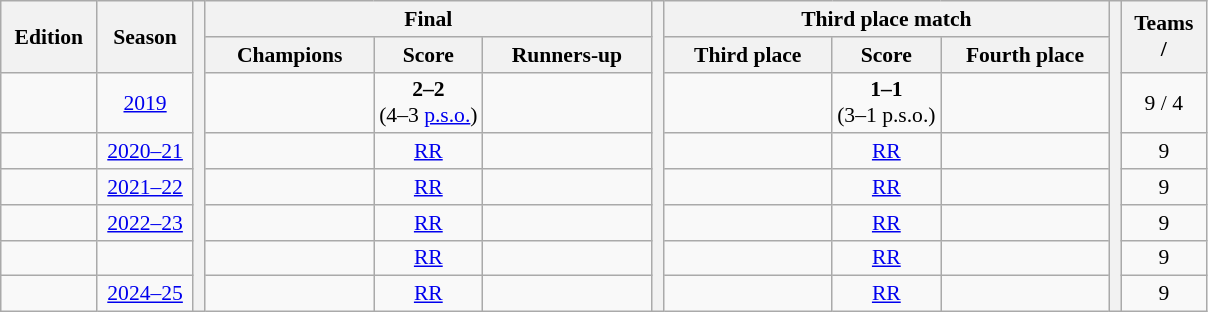<table class="wikitable" style="font-size:90%; width: %; text-align: center;">
<tr>
<th rowspan="2" width=" %">Edition</th>
<th rowspan="2" width="8%">Season</th>
<th rowspan="8" width="1%"></th>
<th colspan="3">Final</th>
<th rowspan="8" width="1%"></th>
<th colspan="3">Third place match</th>
<th rowspan="8" width="1%"></th>
<th rowspan="2" width=" %">Teams<br> / </th>
</tr>
<tr>
<th width=14%>Champions</th>
<th width=9%>Score</th>
<th width=14%>Runners-up</th>
<th width=14%>Third place</th>
<th width=9%>Score</th>
<th width=14%>Fourth place</th>
</tr>
<tr>
<td></td>
<td><a href='#'>2019</a><em></td>
<td><strong></strong></td>
<td><strong>2–2</strong><br>(4–3 <a href='#'>p.s.o.</a>)</td>
<td></td>
<td></td>
<td><strong>1–1</strong> <br>(3–1 p.s.o.)</td>
<td></td>
<td>9 / 4</td>
</tr>
<tr>
<td></td>
<td><a href='#'>2020–21</a></td>
<td><strong></strong></td>
<td><a href='#'>RR</a></td>
<td></td>
<td></td>
<td><a href='#'>RR</a></td>
<td></td>
<td>9</td>
</tr>
<tr>
<td></td>
<td><a href='#'>2021–22</a></td>
<td><strong></strong></td>
<td><a href='#'>RR</a></td>
<td></td>
<td></td>
<td><a href='#'>RR</a></td>
<td></td>
<td>9</td>
</tr>
<tr>
<td></td>
<td><a href='#'>2022–23</a></td>
<td><strong></strong></td>
<td><a href='#'>RR</a></td>
<td></td>
<td></td>
<td><a href='#'>RR</a></td>
<td></td>
<td>9</td>
</tr>
<tr>
<td></td>
<td></td>
<td><strong></strong></td>
<td><a href='#'>RR</a></td>
<td></td>
<td></td>
<td><a href='#'>RR</a></td>
<td></td>
<td>9</td>
</tr>
<tr>
<td></td>
<td><a href='#'>2024–25</a></td>
<td></td>
<td><a href='#'>RR</a></td>
<td></td>
<td></td>
<td><a href='#'>RR</a></td>
<td></td>
<td>9</td>
</tr>
</table>
